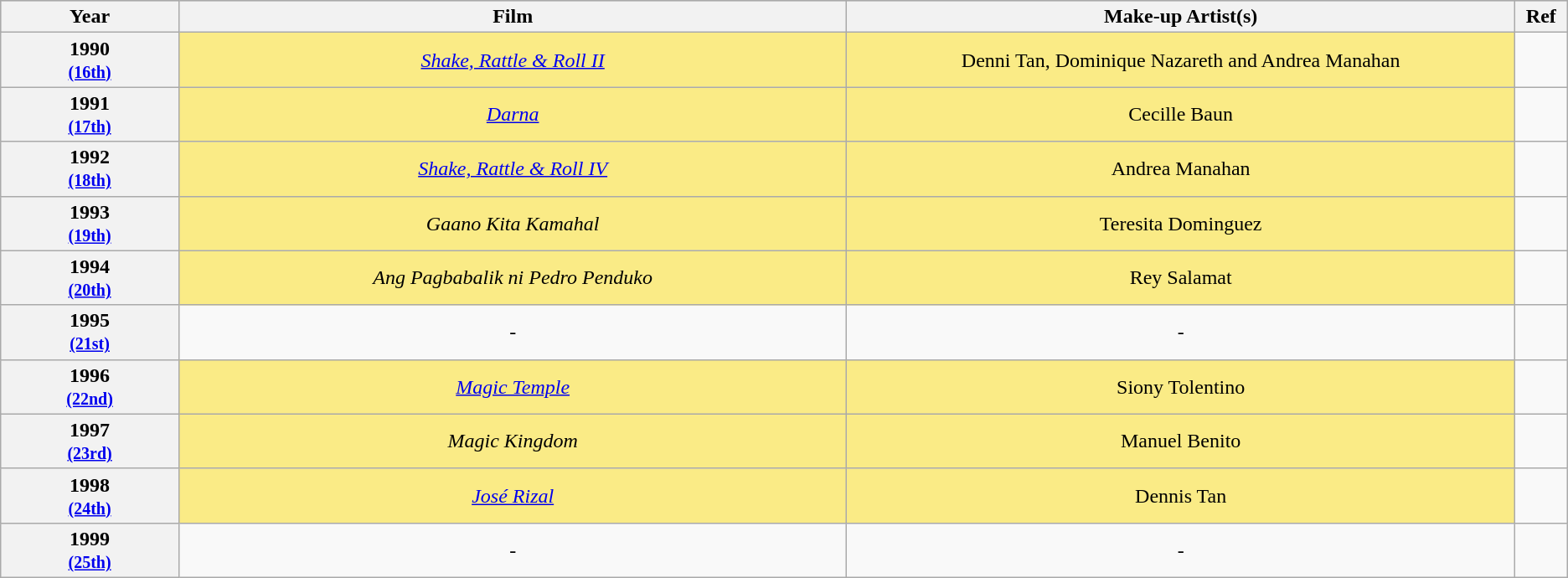<table class="wikitable" style="text-align:center;">
<tr style="background:#bebebe;">
<th scope="col" style="width:8%;">Year</th>
<th scope="col" style="width:30%;">Film</th>
<th scope="col" style="width:30%;">Make-up Artist(s)</th>
<th scope="col" style="width:2%;">Ref</th>
</tr>
<tr>
<th scope="row" style="text-align:center">1990 <br><small><a href='#'>(16th)</a> </small></th>
<td style="background:#FAEB86"><em><a href='#'>Shake, Rattle & Roll II</a></em></td>
<td style="background:#FAEB86">Denni Tan, Dominique Nazareth and Andrea Manahan</td>
<td></td>
</tr>
<tr>
<th scope="row" style="text-align:center">1991 <br><small><a href='#'>(17th)</a> </small></th>
<td style="background:#FAEB86"><em><a href='#'>Darna</a></em></td>
<td style="background:#FAEB86">Cecille Baun</td>
<td></td>
</tr>
<tr>
<th scope="row" style="text-align:center">1992 <br><small><a href='#'>(18th)</a> </small></th>
<td style="background:#FAEB86"><em><a href='#'>Shake, Rattle & Roll IV</a></em></td>
<td style="background:#FAEB86">Andrea Manahan</td>
<td></td>
</tr>
<tr>
<th scope="row" style="text-align:center">1993 <br><small><a href='#'>(19th)</a> </small></th>
<td style="background:#FAEB86"><em>Gaano Kita Kamahal</em></td>
<td style="background:#FAEB86">Teresita Dominguez</td>
<td></td>
</tr>
<tr>
<th scope="row" style="text-align:center">1994 <br><small><a href='#'>(20th)</a> </small></th>
<td style="background:#FAEB86"><em>Ang Pagbabalik ni Pedro Penduko</em></td>
<td style="background:#FAEB86">Rey Salamat</td>
<td></td>
</tr>
<tr>
<th scope="row" style="text-align:center">1995 <br><small><a href='#'>(21st)</a> </small></th>
<td>-</td>
<td>-</td>
<td></td>
</tr>
<tr>
<th scope="row" style="text-align:center">1996 <br><small><a href='#'>(22nd)</a> </small></th>
<td style="background:#FAEB86"><em><a href='#'>Magic Temple</a></em></td>
<td style="background:#FAEB86">Siony Tolentino</td>
<td></td>
</tr>
<tr>
<th scope="row" style="text-align:center">1997 <br><small><a href='#'>(23rd)</a> </small></th>
<td style="background:#FAEB86"><em>Magic Kingdom</em></td>
<td style="background:#FAEB86">Manuel Benito</td>
<td></td>
</tr>
<tr>
<th scope="row" style="text-align:center">1998 <br><small><a href='#'>(24th)</a> </small></th>
<td style="background:#FAEB86"><em><a href='#'>José Rizal</a></em></td>
<td style="background:#FAEB86">Dennis Tan</td>
<td></td>
</tr>
<tr>
<th scope="row" style="text-align:center">1999 <br><small><a href='#'>(25th)</a> </small></th>
<td>-</td>
<td>-</td>
<td></td>
</tr>
</table>
